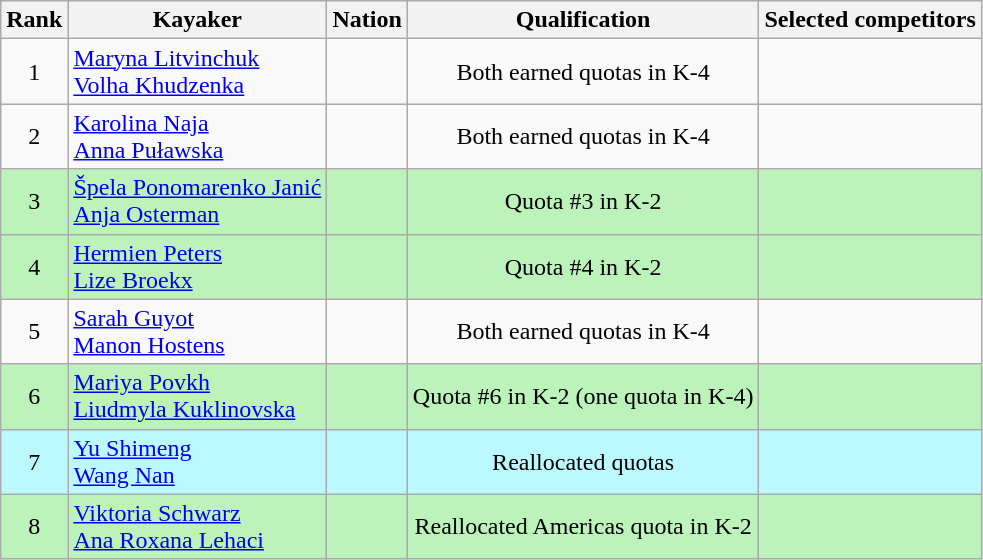<table class="wikitable" style="text-align:center">
<tr>
<th>Rank</th>
<th>Kayaker</th>
<th>Nation</th>
<th>Qualification</th>
<th>Selected competitors</th>
</tr>
<tr>
<td>1</td>
<td align="left"><a href='#'>Maryna Litvinchuk</a><br><a href='#'>Volha Khudzenka</a></td>
<td align="left"></td>
<td>Both earned quotas in K-4</td>
<td></td>
</tr>
<tr>
<td>2</td>
<td align="left"><a href='#'>Karolina Naja</a><br><a href='#'>Anna Puławska</a></td>
<td align="left"></td>
<td>Both earned quotas in K-4</td>
<td></td>
</tr>
<tr bgcolor=bbf3bb>
<td>3</td>
<td align="left"><a href='#'>Špela Ponomarenko Janić</a><br><a href='#'>Anja Osterman</a></td>
<td align="left"></td>
<td>Quota #3 in K-2</td>
<td></td>
</tr>
<tr bgcolor=bbf3bb>
<td>4</td>
<td align="left"><a href='#'>Hermien Peters</a><br><a href='#'>Lize Broekx</a></td>
<td align="left"></td>
<td>Quota #4 in K-2</td>
<td></td>
</tr>
<tr>
<td>5</td>
<td align="left"><a href='#'>Sarah Guyot</a><br><a href='#'>Manon Hostens</a></td>
<td align="left"></td>
<td>Both earned quotas in K-4</td>
<td></td>
</tr>
<tr bgcolor=bbf3bb>
<td>6</td>
<td align="left"><a href='#'>Mariya Povkh</a><br><a href='#'>Liudmyla Kuklinovska</a></td>
<td align="left"></td>
<td>Quota #6 in K-2 (one quota in K-4)</td>
<td></td>
</tr>
<tr bgcolor=bbf9ff>
<td>7</td>
<td align="left"><a href='#'>Yu Shimeng</a><br><a href='#'>Wang Nan</a></td>
<td align="left"></td>
<td>Reallocated quotas</td>
<td></td>
</tr>
<tr bgcolor=bbf3bb>
<td>8</td>
<td align="left"><a href='#'>Viktoria Schwarz</a><br><a href='#'>Ana Roxana Lehaci</a></td>
<td align="left"></td>
<td>Reallocated Americas quota in K-2</td>
<td></td>
</tr>
</table>
